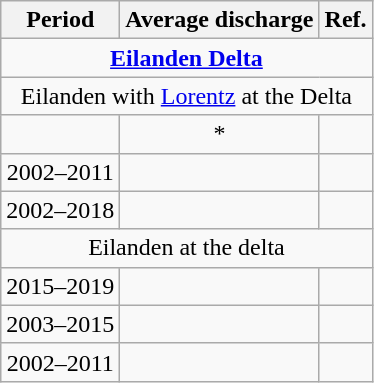<table class="wikitable" style="text-align:center;">
<tr>
<th>Period</th>
<th>Average discharge</th>
<th>Ref.</th>
</tr>
<tr>
<td colspan="3"><strong><a href='#'>Eilanden Delta</a></strong><br></td>
</tr>
<tr>
<td colspan="3">Eilanden with <a href='#'>Lorentz</a> at the Delta</td>
</tr>
<tr>
<td></td>
<td>*</td>
<td></td>
</tr>
<tr>
<td>2002–2011</td>
<td></td>
<td></td>
</tr>
<tr>
<td>2002–2018</td>
<td></td>
<td></td>
</tr>
<tr>
<td colspan="3">Eilanden at the delta</td>
</tr>
<tr>
<td>2015–2019</td>
<td></td>
<td></td>
</tr>
<tr>
<td>2003–2015</td>
<td></td>
<td></td>
</tr>
<tr>
<td>2002–2011</td>
<td></td>
<td></td>
</tr>
</table>
